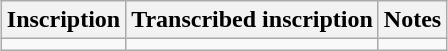<table style="margin-left: auto; margin-right: auto; border: none;" class="wikitable">
<tr>
<th>Inscription</th>
<th>Transcribed inscription</th>
<th>Notes</th>
</tr>
<tr>
<td></td>
<td></td>
<td></td>
</tr>
</table>
